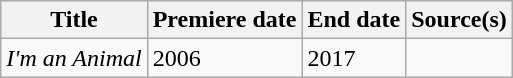<table class="wikitable sortable">
<tr>
<th>Title</th>
<th>Premiere date</th>
<th>End date</th>
<th>Source(s)</th>
</tr>
<tr>
<td><em>I'm an Animal</em></td>
<td>2006</td>
<td>2017</td>
<td></td>
</tr>
</table>
